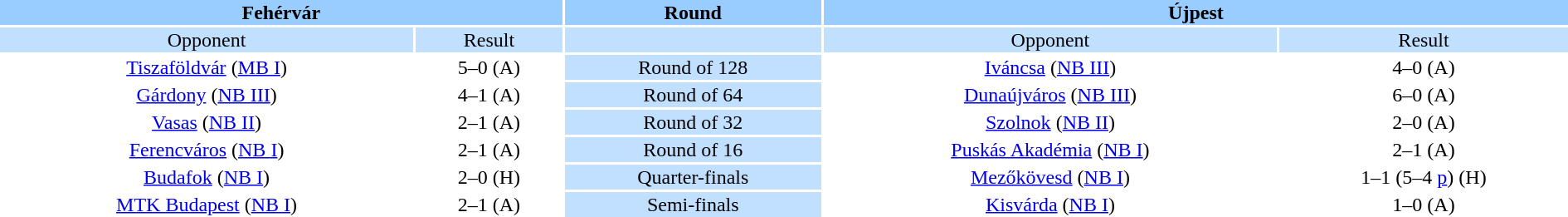<table width="100%" style="text-align:center">
<tr valign=top bgcolor=#99ccff>
<th colspan=2 style="width:1*">Fehérvár</th>
<th>Round</th>
<th colspan=2 style="width:1*">Újpest</th>
</tr>
<tr valign=top bgcolor=#c1e0ff>
<td>Opponent</td>
<td>Result</td>
<td bgcolor=#c1e0ff></td>
<td>Opponent</td>
<td>Result</td>
</tr>
<tr>
<td><a href='#'>Tiszaföldvár</a> (<a href='#'>MB I</a>)</td>
<td>5–0 (A)</td>
<td bgcolor=#c1e0ff>Round of 128</td>
<td><a href='#'>Iváncsa</a> (<a href='#'>NB III</a>)</td>
<td>4–0 (A)</td>
</tr>
<tr>
<td><a href='#'>Gárdony</a> (<a href='#'>NB III</a>)</td>
<td>4–1 (A)</td>
<td bgcolor=#c1e0ff>Round of 64</td>
<td><a href='#'>Dunaújváros</a> (<a href='#'>NB III</a>)</td>
<td>6–0 (A)</td>
</tr>
<tr>
<td><a href='#'>Vasas</a> (<a href='#'>NB II</a>)</td>
<td>2–1 (A)</td>
<td bgcolor=#c1e0ff>Round of 32</td>
<td><a href='#'>Szolnok</a> (<a href='#'>NB II</a>)</td>
<td>2–0 (A)</td>
</tr>
<tr>
<td><a href='#'>Ferencváros</a> (<a href='#'>NB I</a>)</td>
<td>2–1 (A)</td>
<td bgcolor=#c1e0ff>Round of 16</td>
<td><a href='#'>Puskás Akadémia</a> (<a href='#'>NB I</a>)</td>
<td>2–1 (A)</td>
</tr>
<tr>
<td><a href='#'>Budafok</a> (<a href='#'>NB I</a>)</td>
<td>2–0 (H)</td>
<td bgcolor=#c1e0ff>Quarter-finals</td>
<td><a href='#'>Mezőkövesd</a> (<a href='#'>NB I</a>)</td>
<td>1–1  (5–4 <a href='#'>p</a>) (H)</td>
</tr>
<tr>
<td><a href='#'>MTK Budapest</a> (<a href='#'>NB I</a>)</td>
<td>2–1 (A)</td>
<td bgcolor=#c1e0ff>Semi-finals</td>
<td><a href='#'>Kisvárda</a> (<a href='#'>NB I</a>)</td>
<td>1–0 (A)</td>
</tr>
</table>
